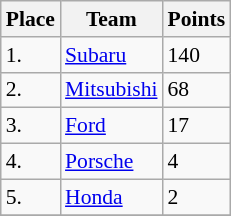<table class="wikitable sortable" style="font-size: 90%;">
<tr>
<th>Place</th>
<th>Team</th>
<th>Points</th>
</tr>
<tr>
<td>1.</td>
<td> <a href='#'>Subaru</a></td>
<td>140</td>
</tr>
<tr>
<td>2.</td>
<td> <a href='#'>Mitsubishi</a></td>
<td>68</td>
</tr>
<tr>
<td>3.</td>
<td> <a href='#'>Ford</a></td>
<td>17</td>
</tr>
<tr>
<td>4.</td>
<td> <a href='#'>Porsche</a></td>
<td>4</td>
</tr>
<tr>
<td>5.</td>
<td> <a href='#'>Honda</a></td>
<td>2</td>
</tr>
<tr>
</tr>
</table>
